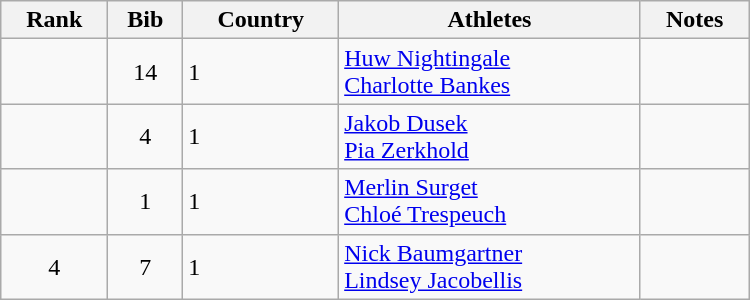<table class="wikitable" style="text-align:center; width:500px">
<tr>
<th>Rank</th>
<th>Bib</th>
<th>Country</th>
<th>Athletes</th>
<th>Notes</th>
</tr>
<tr>
<td></td>
<td>14</td>
<td align=left> 1</td>
<td align=left><a href='#'>Huw Nightingale</a><br><a href='#'>Charlotte Bankes</a></td>
<td></td>
</tr>
<tr>
<td></td>
<td>4</td>
<td align=left> 1</td>
<td align=left><a href='#'>Jakob Dusek</a><br><a href='#'>Pia Zerkhold</a></td>
<td></td>
</tr>
<tr>
<td></td>
<td>1</td>
<td align=left> 1</td>
<td align=left><a href='#'>Merlin Surget</a><br><a href='#'>Chloé Trespeuch</a></td>
<td></td>
</tr>
<tr>
<td>4</td>
<td>7</td>
<td align=left> 1</td>
<td align=left><a href='#'>Nick Baumgartner</a><br><a href='#'>Lindsey Jacobellis</a></td>
<td></td>
</tr>
</table>
